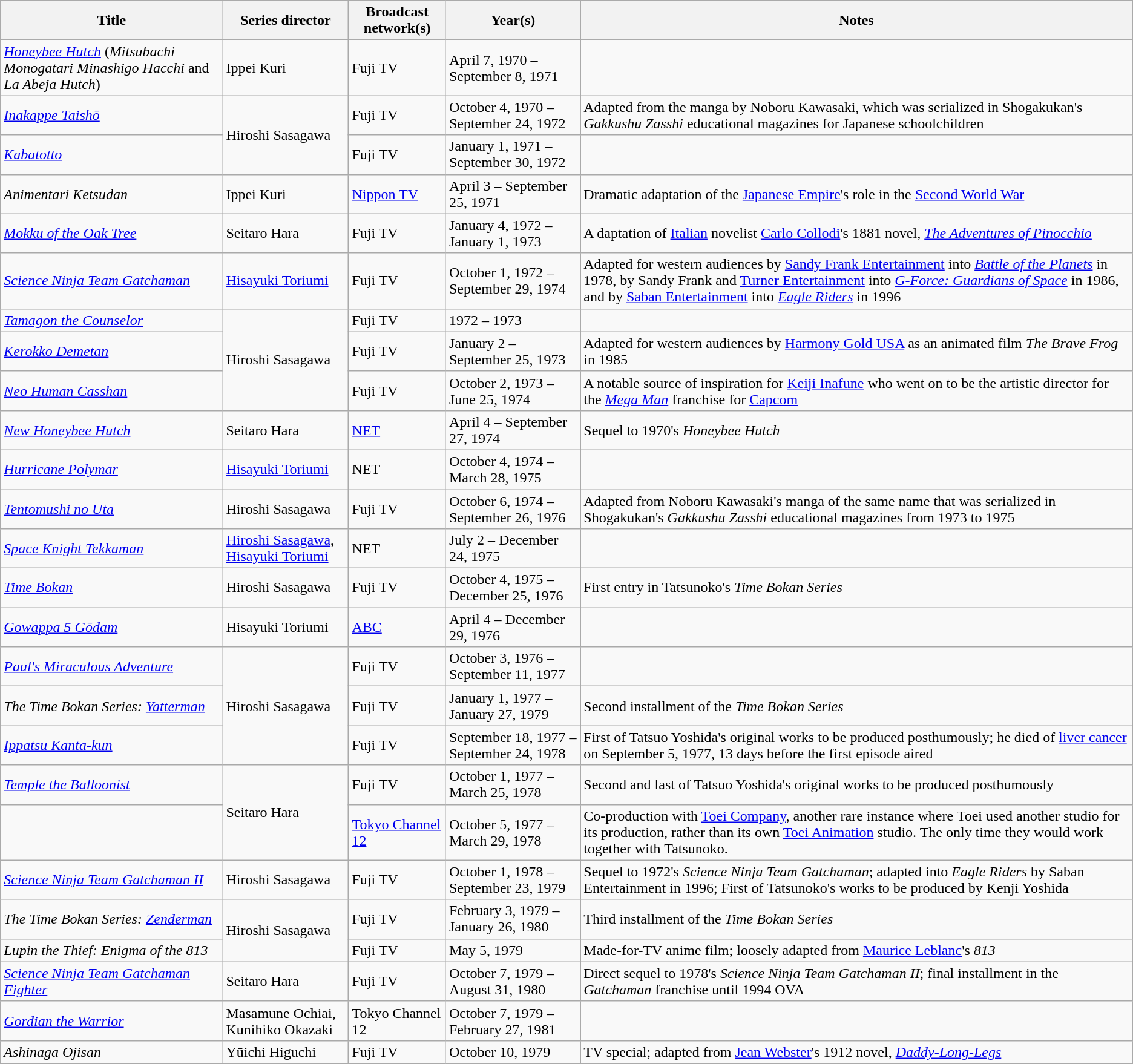<table class="wikitable sortable mw-collapsible">
<tr>
<th>Title</th>
<th>Series director</th>
<th>Broadcast network(s)</th>
<th>Year(s)</th>
<th>Notes</th>
</tr>
<tr>
<td><em><a href='#'>Honeybee Hutch</a></em> (<em>Mitsubachi Monogatari Minashigo Hacchi</em> and <em>La Abeja Hutch</em>)</td>
<td>Ippei Kuri</td>
<td>Fuji TV</td>
<td>April 7, 1970 – September 8, 1971</td>
<td></td>
</tr>
<tr>
<td><em><a href='#'>Inakappe Taishō</a></em></td>
<td rowspan="2">Hiroshi Sasagawa</td>
<td>Fuji TV</td>
<td>October 4, 1970 – September 24, 1972</td>
<td>Adapted from the manga by Noboru Kawasaki, which was serialized in Shogakukan's <em>Gakkushu Zasshi</em> educational magazines for Japanese schoolchildren</td>
</tr>
<tr>
<td><em><a href='#'>Kabatotto</a></em></td>
<td>Fuji TV</td>
<td>January 1, 1971 – September 30, 1972</td>
<td></td>
</tr>
<tr>
<td><em>Animentari Ketsudan</em></td>
<td>Ippei Kuri</td>
<td><a href='#'>Nippon TV</a></td>
<td>April 3 – September 25, 1971</td>
<td>Dramatic adaptation of the <a href='#'>Japanese Empire</a>'s role in the <a href='#'>Second World War</a></td>
</tr>
<tr>
<td><em><a href='#'>Mokku of the Oak Tree</a></em></td>
<td>Seitaro Hara</td>
<td>Fuji TV</td>
<td>January 4, 1972 – January 1, 1973</td>
<td>A daptation of <a href='#'>Italian</a> novelist <a href='#'>Carlo Collodi</a>'s 1881 novel, <em><a href='#'>The Adventures of Pinocchio</a></em></td>
</tr>
<tr>
<td><em><a href='#'>Science Ninja Team Gatchaman</a></em></td>
<td><a href='#'>Hisayuki Toriumi</a></td>
<td>Fuji TV</td>
<td>October 1, 1972 – September 29, 1974</td>
<td>Adapted for western audiences by <a href='#'>Sandy Frank Entertainment</a> into <em><a href='#'>Battle of the Planets</a></em> in 1978, by Sandy Frank and <a href='#'>Turner Entertainment</a> into <em><a href='#'>G-Force: Guardians of Space</a></em> in 1986, and by <a href='#'>Saban Entertainment</a> into <em><a href='#'>Eagle Riders</a></em> in 1996</td>
</tr>
<tr>
<td><em><a href='#'>Tamagon the Counselor</a></em></td>
<td rowspan="3">Hiroshi Sasagawa</td>
<td>Fuji TV</td>
<td>1972 – 1973</td>
<td></td>
</tr>
<tr>
<td><em><a href='#'>Kerokko Demetan</a></em></td>
<td>Fuji TV</td>
<td>January 2 – September 25, 1973</td>
<td>Adapted for western audiences by <a href='#'>Harmony Gold USA</a> as an animated film <em>The Brave Frog</em> in 1985</td>
</tr>
<tr>
<td><em><a href='#'>Neo Human Casshan</a></em></td>
<td>Fuji TV</td>
<td>October 2, 1973 – June 25, 1974</td>
<td>A notable source of inspiration for <a href='#'>Keiji Inafune</a> who went on to be the artistic director for the <em><a href='#'>Mega Man</a></em> franchise for <a href='#'>Capcom</a></td>
</tr>
<tr>
<td><em><a href='#'>New Honeybee Hutch</a></em></td>
<td>Seitaro Hara</td>
<td><a href='#'>NET</a></td>
<td>April 4 – September 27, 1974</td>
<td>Sequel to 1970's <em>Honeybee Hutch</em></td>
</tr>
<tr>
<td><em><a href='#'>Hurricane Polymar</a></em></td>
<td><a href='#'>Hisayuki Toriumi</a></td>
<td>NET</td>
<td>October 4, 1974 – March 28, 1975</td>
<td></td>
</tr>
<tr>
<td><em><a href='#'>Tentomushi no Uta</a></em></td>
<td>Hiroshi Sasagawa</td>
<td>Fuji TV</td>
<td>October 6, 1974 – September 26, 1976</td>
<td>Adapted from Noboru Kawasaki's manga of the same name that was serialized in Shogakukan's <em>Gakkushu Zasshi</em> educational magazines from 1973 to 1975</td>
</tr>
<tr>
<td><em><a href='#'>Space Knight Tekkaman</a></em></td>
<td><a href='#'>Hiroshi Sasagawa</a>, <a href='#'>Hisayuki Toriumi</a></td>
<td>NET</td>
<td>July 2 – December 24, 1975</td>
<td></td>
</tr>
<tr>
<td><em><a href='#'>Time Bokan</a></em></td>
<td>Hiroshi Sasagawa</td>
<td>Fuji TV</td>
<td>October 4, 1975 – December 25, 1976</td>
<td>First entry in Tatsunoko's <em>Time Bokan Series</em></td>
</tr>
<tr>
<td><em><a href='#'>Gowappa 5 Gōdam</a></em></td>
<td>Hisayuki Toriumi</td>
<td><a href='#'>ABC</a></td>
<td>April 4 – December 29, 1976</td>
<td></td>
</tr>
<tr>
<td><em><a href='#'>Paul's Miraculous Adventure</a></em></td>
<td rowspan="3">Hiroshi Sasagawa</td>
<td>Fuji TV</td>
<td>October 3, 1976 – September 11, 1977</td>
<td></td>
</tr>
<tr>
<td><em>The Time Bokan Series: <a href='#'>Yatterman</a></em></td>
<td>Fuji TV</td>
<td>January 1, 1977 – January 27, 1979</td>
<td>Second installment of the <em>Time Bokan Series</em></td>
</tr>
<tr>
<td><em><a href='#'>Ippatsu Kanta-kun</a></em></td>
<td>Fuji TV</td>
<td>September 18, 1977 – September 24, 1978</td>
<td>First of Tatsuo Yoshida's original works to be produced posthumously; he died of <a href='#'>liver cancer</a> on September 5, 1977, 13 days before the first episode aired</td>
</tr>
<tr>
<td><em><a href='#'>Temple the Balloonist</a></em></td>
<td rowspan="2">Seitaro Hara</td>
<td>Fuji TV</td>
<td>October 1, 1977 – March 25, 1978</td>
<td>Second and last of Tatsuo Yoshida's original works to be produced posthumously</td>
</tr>
<tr>
<td><em></em></td>
<td><a href='#'>Tokyo Channel 12</a></td>
<td>October 5, 1977 – March 29, 1978</td>
<td>Co-production with <a href='#'>Toei Company</a>, another rare instance where Toei used another studio for its production, rather than its own <a href='#'>Toei Animation</a> studio. The only time they would work together with Tatsunoko.</td>
</tr>
<tr>
<td><em><a href='#'>Science Ninja Team Gatchaman II</a></em></td>
<td>Hiroshi Sasagawa</td>
<td>Fuji TV</td>
<td>October 1, 1978 – September 23, 1979</td>
<td>Sequel to 1972's <em>Science Ninja Team Gatchaman</em>; adapted into <em>Eagle Riders</em> by Saban Entertainment in 1996; First of Tatsunoko's works to be produced by Kenji Yoshida</td>
</tr>
<tr>
<td><em>The Time Bokan Series: <a href='#'>Zenderman</a></em></td>
<td rowspan="2">Hiroshi Sasagawa</td>
<td>Fuji TV</td>
<td>February 3, 1979 – January 26, 1980</td>
<td>Third installment of the <em>Time Bokan Series</em></td>
</tr>
<tr>
<td><em>Lupin the Thief: Enigma of the 813</em></td>
<td>Fuji TV</td>
<td>May 5, 1979</td>
<td>Made-for-TV anime film; loosely adapted from <a href='#'>Maurice Leblanc</a>'s <em>813</em></td>
</tr>
<tr>
<td><em><a href='#'>Science Ninja Team Gatchaman Fighter</a></em></td>
<td>Seitaro Hara</td>
<td>Fuji TV</td>
<td>October 7, 1979 – August 31, 1980</td>
<td>Direct sequel to 1978's <em>Science Ninja Team Gatchaman II</em>; final installment in the <em>Gatchaman</em> franchise until 1994 OVA</td>
</tr>
<tr>
<td><em><a href='#'>Gordian the Warrior</a></em></td>
<td>Masamune Ochiai, Kunihiko Okazaki</td>
<td>Tokyo Channel 12</td>
<td>October 7, 1979 – February 27, 1981</td>
<td></td>
</tr>
<tr>
<td><em>Ashinaga Ojisan</em></td>
<td>Yūichi Higuchi</td>
<td>Fuji TV</td>
<td>October 10, 1979</td>
<td>TV special; adapted from <a href='#'>Jean Webster</a>'s 1912 novel, <em><a href='#'>Daddy-Long-Legs</a></em></td>
</tr>
</table>
